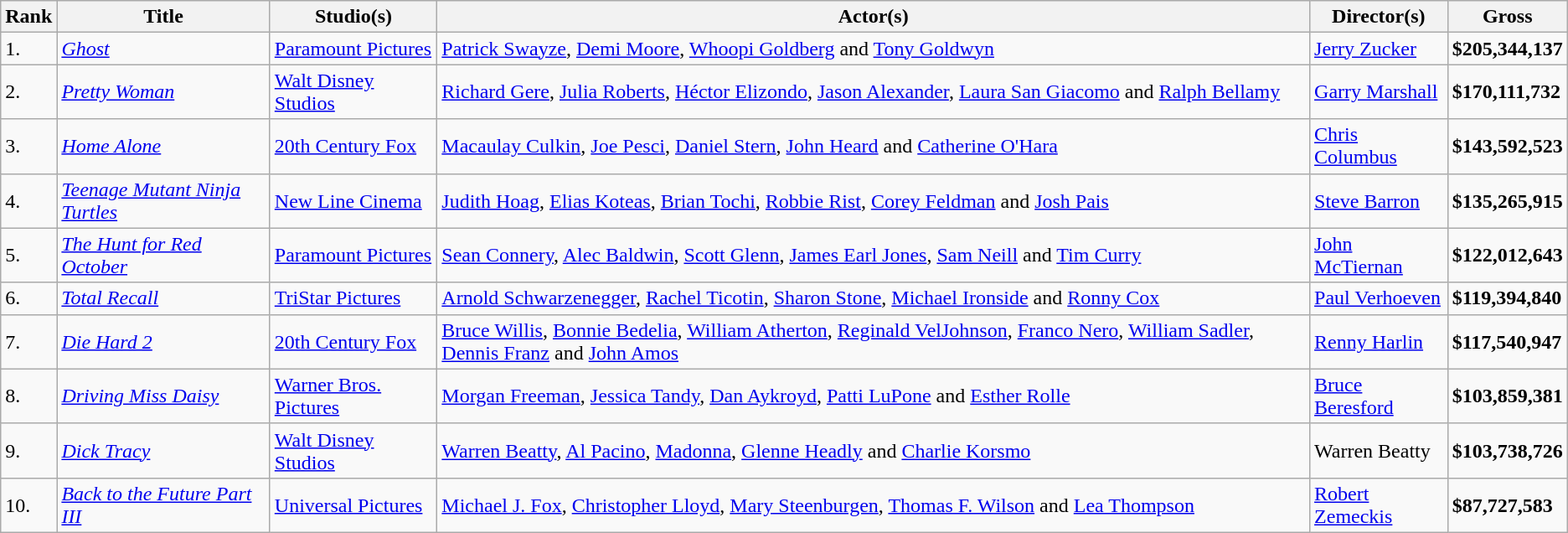<table class="wikitable">
<tr>
<th scope="col">Rank</th>
<th scope="col">Title</th>
<th scope="col">Studio(s)</th>
<th scope="col">Actor(s)</th>
<th scope="col">Director(s)</th>
<th scope="col">Gross</th>
</tr>
<tr>
<td>1.</td>
<td scope="row"><em><a href='#'>Ghost</a></em></td>
<td><a href='#'>Paramount Pictures</a></td>
<td><a href='#'>Patrick Swayze</a>, <a href='#'>Demi Moore</a>, <a href='#'>Whoopi Goldberg</a> and <a href='#'>Tony Goldwyn</a></td>
<td><a href='#'>Jerry Zucker</a></td>
<td scope="row"><strong>$205,344,137</strong></td>
</tr>
<tr>
<td>2.</td>
<td scope="row"><em><a href='#'>Pretty Woman</a></em></td>
<td><a href='#'>Walt Disney Studios</a></td>
<td><a href='#'>Richard Gere</a>, <a href='#'>Julia Roberts</a>, <a href='#'>Héctor Elizondo</a>, <a href='#'>Jason Alexander</a>, <a href='#'>Laura San Giacomo</a> and <a href='#'>Ralph Bellamy</a></td>
<td><a href='#'>Garry Marshall</a></td>
<td scope="row"><strong>$170,111,732</strong></td>
</tr>
<tr>
<td>3.</td>
<td scope="row"><em><a href='#'>Home Alone</a></em></td>
<td><a href='#'>20th Century Fox</a></td>
<td><a href='#'>Macaulay Culkin</a>, <a href='#'>Joe Pesci</a>, <a href='#'>Daniel Stern</a>, <a href='#'>John Heard</a> and <a href='#'>Catherine O'Hara</a></td>
<td><a href='#'>Chris Columbus</a></td>
<td scope="row"><strong>$143,592,523</strong></td>
</tr>
<tr>
<td>4.</td>
<td scope="row"><em><a href='#'>Teenage Mutant Ninja Turtles</a></em></td>
<td><a href='#'>New Line Cinema</a></td>
<td><a href='#'>Judith Hoag</a>, <a href='#'>Elias Koteas</a>, <a href='#'>Brian Tochi</a>, <a href='#'>Robbie Rist</a>, <a href='#'>Corey Feldman</a> and <a href='#'>Josh Pais</a></td>
<td><a href='#'>Steve Barron</a></td>
<td scope="row"><strong>$135,265,915</strong></td>
</tr>
<tr>
<td>5.</td>
<td scope="row"><em><a href='#'>The Hunt for Red October</a></em></td>
<td><a href='#'>Paramount Pictures</a></td>
<td><a href='#'>Sean Connery</a>, <a href='#'>Alec Baldwin</a>, <a href='#'>Scott Glenn</a>, <a href='#'>James Earl Jones</a>, <a href='#'>Sam Neill</a> and <a href='#'>Tim Curry</a></td>
<td><a href='#'>John McTiernan</a></td>
<td scope="row"><strong>$122,012,643</strong></td>
</tr>
<tr>
<td>6.</td>
<td scope="row"><em><a href='#'>Total Recall</a></em></td>
<td><a href='#'>TriStar Pictures</a></td>
<td><a href='#'>Arnold Schwarzenegger</a>, <a href='#'>Rachel Ticotin</a>, <a href='#'>Sharon Stone</a>, <a href='#'>Michael Ironside</a> and <a href='#'>Ronny Cox</a></td>
<td><a href='#'>Paul Verhoeven</a></td>
<td scope="row"><strong>$119,394,840</strong></td>
</tr>
<tr>
<td>7.</td>
<td scope="row"><em><a href='#'>Die Hard 2</a></em></td>
<td><a href='#'>20th Century Fox</a></td>
<td><a href='#'>Bruce Willis</a>, <a href='#'>Bonnie Bedelia</a>, <a href='#'>William Atherton</a>, <a href='#'>Reginald VelJohnson</a>, <a href='#'>Franco Nero</a>, <a href='#'>William Sadler</a>, <a href='#'>Dennis Franz</a> and <a href='#'>John Amos</a></td>
<td><a href='#'>Renny Harlin</a></td>
<td scope="row"><strong>$117,540,947</strong></td>
</tr>
<tr>
<td>8.</td>
<td scope="row"><em><a href='#'>Driving Miss Daisy</a></em></td>
<td><a href='#'>Warner Bros. Pictures</a></td>
<td><a href='#'>Morgan Freeman</a>, <a href='#'>Jessica Tandy</a>, <a href='#'>Dan Aykroyd</a>, <a href='#'>Patti LuPone</a> and <a href='#'>Esther Rolle</a></td>
<td><a href='#'>Bruce Beresford</a></td>
<td scope="row"><strong>$103,859,381</strong></td>
</tr>
<tr>
<td>9.</td>
<td scope="row"><em><a href='#'>Dick Tracy</a></em></td>
<td><a href='#'>Walt Disney Studios</a></td>
<td><a href='#'>Warren Beatty</a>, <a href='#'>Al Pacino</a>, <a href='#'>Madonna</a>, <a href='#'>Glenne Headly</a> and <a href='#'>Charlie Korsmo</a></td>
<td>Warren Beatty</td>
<td scope="row"><strong>$103,738,726</strong></td>
</tr>
<tr>
<td>10.</td>
<td scope="row"><em><a href='#'>Back to the Future Part III</a></em></td>
<td><a href='#'>Universal Pictures</a></td>
<td><a href='#'>Michael J. Fox</a>, <a href='#'>Christopher Lloyd</a>, <a href='#'>Mary Steenburgen</a>, <a href='#'>Thomas F. Wilson</a> and <a href='#'>Lea Thompson</a></td>
<td><a href='#'>Robert Zemeckis</a></td>
<td scope="row"><strong>$87,727,583</strong></td>
</tr>
</table>
